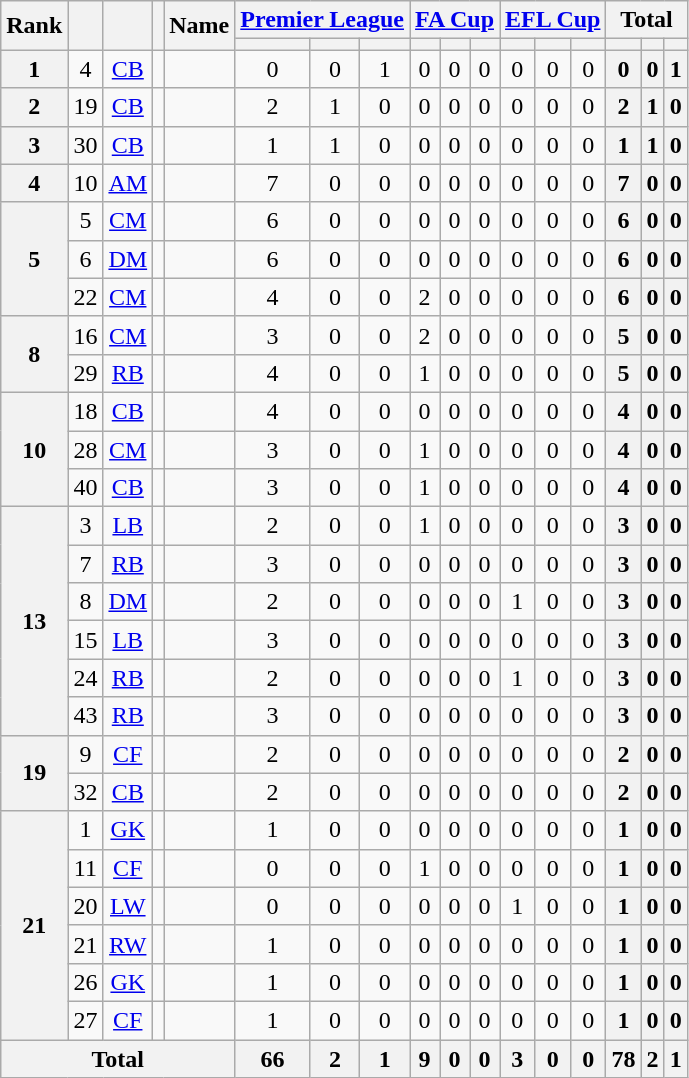<table class="wikitable sortable" style="text-align:center;">
<tr>
<th rowspan="2">Rank</th>
<th rowspan="2"></th>
<th rowspan="2"></th>
<th rowspan="2"></th>
<th rowspan="2">Name</th>
<th colspan="3"><a href='#'>Premier League</a></th>
<th colspan="3"><a href='#'>FA Cup</a></th>
<th colspan="3"><a href='#'>EFL Cup</a></th>
<th colspan="3">Total</th>
</tr>
<tr>
<th></th>
<th></th>
<th></th>
<th></th>
<th></th>
<th></th>
<th></th>
<th></th>
<th></th>
<th></th>
<th></th>
<th></th>
</tr>
<tr>
<th rowspan="1">1</th>
<td>4</td>
<td><a href='#'>CB</a></td>
<td></td>
<td style="text-align:left;"><br></td>
<td>0</td>
<td>0</td>
<td>1<br></td>
<td>0</td>
<td>0</td>
<td>0<br></td>
<td>0</td>
<td>0</td>
<td>0<br></td>
<th>0</th>
<th>0</th>
<th>1</th>
</tr>
<tr>
<th rowspan="1">2</th>
<td>19</td>
<td><a href='#'>CB</a></td>
<td></td>
<td style="text-align:left;"><br></td>
<td>2</td>
<td>1</td>
<td>0<br></td>
<td>0</td>
<td>0</td>
<td>0<br></td>
<td>0</td>
<td>0</td>
<td>0<br></td>
<th>2</th>
<th>1</th>
<th>0</th>
</tr>
<tr>
<th rowspan="1">3</th>
<td>30</td>
<td><a href='#'>CB</a></td>
<td></td>
<td style="text-align:left;"><br></td>
<td>1</td>
<td>1</td>
<td>0<br></td>
<td>0</td>
<td>0</td>
<td>0<br></td>
<td>0</td>
<td>0</td>
<td>0<br></td>
<th>1</th>
<th>1</th>
<th>0</th>
</tr>
<tr>
<th rowspan="1">4</th>
<td>10</td>
<td><a href='#'>AM</a></td>
<td></td>
<td style="text-align:left;"><br></td>
<td>7</td>
<td>0</td>
<td>0<br></td>
<td>0</td>
<td>0</td>
<td>0<br></td>
<td>0</td>
<td>0</td>
<td>0<br></td>
<th>7</th>
<th>0</th>
<th>0</th>
</tr>
<tr>
<th rowspan="3">5</th>
<td>5</td>
<td><a href='#'>CM</a></td>
<td></td>
<td style="text-align:left;"><br></td>
<td>6</td>
<td>0</td>
<td>0<br></td>
<td>0</td>
<td>0</td>
<td>0<br></td>
<td>0</td>
<td>0</td>
<td>0<br></td>
<th>6</th>
<th>0</th>
<th>0</th>
</tr>
<tr>
<td>6</td>
<td><a href='#'>DM</a></td>
<td></td>
<td style="text-align:left;"><br></td>
<td>6</td>
<td>0</td>
<td>0<br></td>
<td>0</td>
<td>0</td>
<td>0<br></td>
<td>0</td>
<td>0</td>
<td>0<br></td>
<th>6</th>
<th>0</th>
<th>0</th>
</tr>
<tr>
<td>22</td>
<td><a href='#'>CM</a></td>
<td></td>
<td style="text-align:left;"><br></td>
<td>4</td>
<td>0</td>
<td>0<br></td>
<td>2</td>
<td>0</td>
<td>0<br></td>
<td>0</td>
<td>0</td>
<td>0<br></td>
<th>6</th>
<th>0</th>
<th>0</th>
</tr>
<tr>
<th rowspan="2">8</th>
<td>16</td>
<td><a href='#'>CM</a></td>
<td></td>
<td style="text-align:left;"><br></td>
<td>3</td>
<td>0</td>
<td>0<br></td>
<td>2</td>
<td>0</td>
<td>0<br></td>
<td>0</td>
<td>0</td>
<td>0<br></td>
<th>5</th>
<th>0</th>
<th>0</th>
</tr>
<tr>
<td>29</td>
<td><a href='#'>RB</a></td>
<td></td>
<td style="text-align:left;"><br></td>
<td>4</td>
<td>0</td>
<td>0<br></td>
<td>1</td>
<td>0</td>
<td>0<br></td>
<td>0</td>
<td>0</td>
<td>0<br></td>
<th>5</th>
<th>0</th>
<th>0</th>
</tr>
<tr>
<th rowspan="3">10</th>
<td>18</td>
<td><a href='#'>CB</a></td>
<td></td>
<td style="text-align:left;"><br></td>
<td>4</td>
<td>0</td>
<td>0<br></td>
<td>0</td>
<td>0</td>
<td>0<br></td>
<td>0</td>
<td>0</td>
<td>0<br></td>
<th>4</th>
<th>0</th>
<th>0</th>
</tr>
<tr>
<td>28</td>
<td><a href='#'>CM</a></td>
<td></td>
<td style="text-align:left;"><br></td>
<td>3</td>
<td>0</td>
<td>0<br></td>
<td>1</td>
<td>0</td>
<td>0<br></td>
<td>0</td>
<td>0</td>
<td>0<br></td>
<th>4</th>
<th>0</th>
<th>0</th>
</tr>
<tr>
<td>40</td>
<td><a href='#'>CB</a></td>
<td></td>
<td style="text-align:left;"><br></td>
<td>3</td>
<td>0</td>
<td>0<br></td>
<td>1</td>
<td>0</td>
<td>0<br></td>
<td>0</td>
<td>0</td>
<td>0<br></td>
<th>4</th>
<th>0</th>
<th>0</th>
</tr>
<tr>
<th rowspan="6">13</th>
<td>3</td>
<td><a href='#'>LB</a></td>
<td></td>
<td style="text-align:left;"><br></td>
<td>2</td>
<td>0</td>
<td>0<br></td>
<td>1</td>
<td>0</td>
<td>0<br></td>
<td>0</td>
<td>0</td>
<td>0<br></td>
<th>3</th>
<th>0</th>
<th>0</th>
</tr>
<tr>
<td>7</td>
<td><a href='#'>RB</a></td>
<td></td>
<td style="text-align:left;"><br></td>
<td>3</td>
<td>0</td>
<td>0<br></td>
<td>0</td>
<td>0</td>
<td>0<br></td>
<td>0</td>
<td>0</td>
<td>0<br></td>
<th>3</th>
<th>0</th>
<th>0</th>
</tr>
<tr>
<td>8</td>
<td><a href='#'>DM</a></td>
<td></td>
<td style="text-align:left;"><br></td>
<td>2</td>
<td>0</td>
<td>0<br></td>
<td>0</td>
<td>0</td>
<td>0<br></td>
<td>1</td>
<td>0</td>
<td>0<br></td>
<th>3</th>
<th>0</th>
<th>0</th>
</tr>
<tr>
<td>15</td>
<td><a href='#'>LB</a></td>
<td></td>
<td style="text-align:left;"><br></td>
<td>3</td>
<td>0</td>
<td>0<br></td>
<td>0</td>
<td>0</td>
<td>0<br></td>
<td>0</td>
<td>0</td>
<td>0<br></td>
<th>3</th>
<th>0</th>
<th>0</th>
</tr>
<tr>
<td>24</td>
<td><a href='#'>RB</a></td>
<td></td>
<td style="text-align:left;"><br></td>
<td>2</td>
<td>0</td>
<td>0<br></td>
<td>0</td>
<td>0</td>
<td>0<br></td>
<td>1</td>
<td>0</td>
<td>0<br></td>
<th>3</th>
<th>0</th>
<th>0</th>
</tr>
<tr>
<td>43</td>
<td><a href='#'>RB</a></td>
<td></td>
<td style="text-align:left;"><br></td>
<td>3</td>
<td>0</td>
<td>0<br></td>
<td>0</td>
<td>0</td>
<td>0<br></td>
<td>0</td>
<td>0</td>
<td>0<br></td>
<th>3</th>
<th>0</th>
<th>0</th>
</tr>
<tr>
<th rowspan="2">19</th>
<td>9</td>
<td><a href='#'>CF</a></td>
<td></td>
<td style="text-align:left;"><br></td>
<td>2</td>
<td>0</td>
<td>0<br></td>
<td>0</td>
<td>0</td>
<td>0<br></td>
<td>0</td>
<td>0</td>
<td>0<br></td>
<th>2</th>
<th>0</th>
<th>0</th>
</tr>
<tr>
<td>32</td>
<td><a href='#'>CB</a></td>
<td></td>
<td style="text-align:left;"><br></td>
<td>2</td>
<td>0</td>
<td>0<br></td>
<td>0</td>
<td>0</td>
<td>0<br></td>
<td>0</td>
<td>0</td>
<td>0<br></td>
<th>2</th>
<th>0</th>
<th>0</th>
</tr>
<tr>
<th rowspan="6">21</th>
<td>1</td>
<td><a href='#'>GK</a></td>
<td></td>
<td style="text-align:left;"><br></td>
<td>1</td>
<td>0</td>
<td>0<br></td>
<td>0</td>
<td>0</td>
<td>0<br></td>
<td>0</td>
<td>0</td>
<td>0<br></td>
<th>1</th>
<th>0</th>
<th>0</th>
</tr>
<tr>
<td>11</td>
<td><a href='#'>CF</a></td>
<td></td>
<td style="text-align:left;"><br></td>
<td>0</td>
<td>0</td>
<td>0<br></td>
<td>1</td>
<td>0</td>
<td>0<br></td>
<td>0</td>
<td>0</td>
<td>0<br></td>
<th>1</th>
<th>0</th>
<th>0</th>
</tr>
<tr>
<td>20</td>
<td><a href='#'>LW</a></td>
<td></td>
<td style="text-align:left;"><br></td>
<td>0</td>
<td>0</td>
<td>0<br></td>
<td>0</td>
<td>0</td>
<td>0<br></td>
<td>1</td>
<td>0</td>
<td>0<br></td>
<th>1</th>
<th>0</th>
<th>0</th>
</tr>
<tr>
<td>21</td>
<td><a href='#'>RW</a></td>
<td></td>
<td style="text-align:left;"><br></td>
<td>1</td>
<td>0</td>
<td>0<br></td>
<td>0</td>
<td>0</td>
<td>0<br></td>
<td>0</td>
<td>0</td>
<td>0<br></td>
<th>1</th>
<th>0</th>
<th>0</th>
</tr>
<tr>
<td>26</td>
<td><a href='#'>GK</a></td>
<td></td>
<td style="text-align:left;"><br></td>
<td>1</td>
<td>0</td>
<td>0<br></td>
<td>0</td>
<td>0</td>
<td>0<br></td>
<td>0</td>
<td>0</td>
<td>0<br></td>
<th>1</th>
<th>0</th>
<th>0</th>
</tr>
<tr>
<td>27</td>
<td><a href='#'>CF</a></td>
<td></td>
<td style="text-align:left;"><br></td>
<td>1</td>
<td>0</td>
<td>0<br></td>
<td>0</td>
<td>0</td>
<td>0<br></td>
<td>0</td>
<td>0</td>
<td>0<br></td>
<th>1</th>
<th>0</th>
<th>0</th>
</tr>
<tr>
<th colspan="5">Total<br></th>
<th>66</th>
<th>2</th>
<th>1<br></th>
<th>9</th>
<th>0</th>
<th>0<br></th>
<th>3</th>
<th>0</th>
<th>0<br></th>
<th>78</th>
<th>2</th>
<th>1</th>
</tr>
</table>
